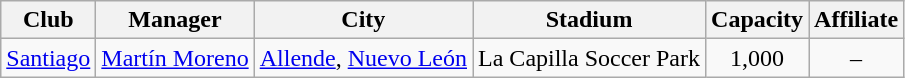<table class="wikitable sortable" style="text-align: center;">
<tr>
<th>Club</th>
<th>Manager</th>
<th>City</th>
<th>Stadium</th>
<th>Capacity</th>
<th>Affiliate</th>
</tr>
<tr>
<td align="left"><a href='#'>Santiago</a></td>
<td> <a href='#'>Martín Moreno</a></td>
<td><a href='#'>Allende</a>, <a href='#'>Nuevo León</a></td>
<td>La Capilla Soccer Park</td>
<td>1,000</td>
<td>–</td>
</tr>
</table>
